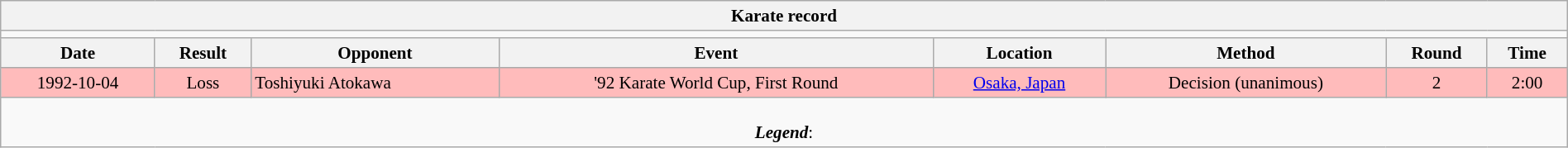<table class="wikitable collapsible"  style="width:100%; font-size:88%; text-align:center;">
<tr>
<th colspan=9>Karate record</th>
</tr>
<tr valign="top">
<td colspan=9></td>
</tr>
<tr>
<th>Date</th>
<th>Result</th>
<th>Opponent</th>
<th>Event</th>
<th>Location</th>
<th>Method</th>
<th>Round</th>
<th>Time</th>
</tr>
<tr style="background:#fbb;">
<td>1992-10-04</td>
<td>Loss</td>
<td align=left> Toshiyuki Atokawa</td>
<td>'92 Karate World Cup, First Round</td>
<td><a href='#'>Osaka, Japan</a></td>
<td>Decision (unanimous)</td>
<td>2</td>
<td>2:00</td>
</tr>
<tr>
<td colspan=9><br><strong><em>Legend</em></strong>: 


</td>
</tr>
</table>
